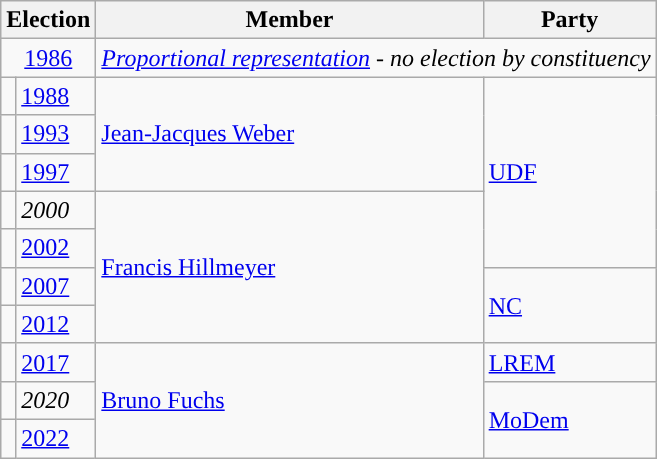<table class="wikitable">
<tr>
<th colspan="2">Election</th>
<th>Member</th>
<th>Party</th>
</tr>
<tr>
<td colspan="2" align="center"><a href='#'>1986</a></td>
<td colspan="2"><em><a href='#'>Proportional representation</a> - no election by constituency</em></td>
</tr>
<tr>
<td style="background-color: "></td>
<td><a href='#'>1988</a></td>
<td rowspan="3"><a href='#'>Jean-Jacques Weber</a></td>
<td rowspan="5"><a href='#'>UDF</a></td>
</tr>
<tr>
<td style="background-color: "></td>
<td><a href='#'>1993</a></td>
</tr>
<tr>
<td style="background-color: "></td>
<td><a href='#'>1997</a></td>
</tr>
<tr>
<td style="background-color: "></td>
<td><em>2000</em></td>
<td rowspan="4"><a href='#'>Francis Hillmeyer</a></td>
</tr>
<tr>
<td style="background-color: "></td>
<td><a href='#'>2002</a></td>
</tr>
<tr>
<td style="background-color: "></td>
<td><a href='#'>2007</a></td>
<td rowspan="2"><a href='#'>NC</a></td>
</tr>
<tr>
<td style="background-color: "></td>
<td><a href='#'>2012</a></td>
</tr>
<tr>
<td style="background-color: "></td>
<td><a href='#'>2017</a></td>
<td rowspan="3"><a href='#'>Bruno Fuchs</a></td>
<td><a href='#'>LREM</a></td>
</tr>
<tr>
<td style="background-color: "></td>
<td><em>2020</em></td>
<td rowspan="2"><a href='#'>MoDem</a></td>
</tr>
<tr>
<td style="background-color: "></td>
<td><a href='#'>2022</a></td>
</tr>
</table>
